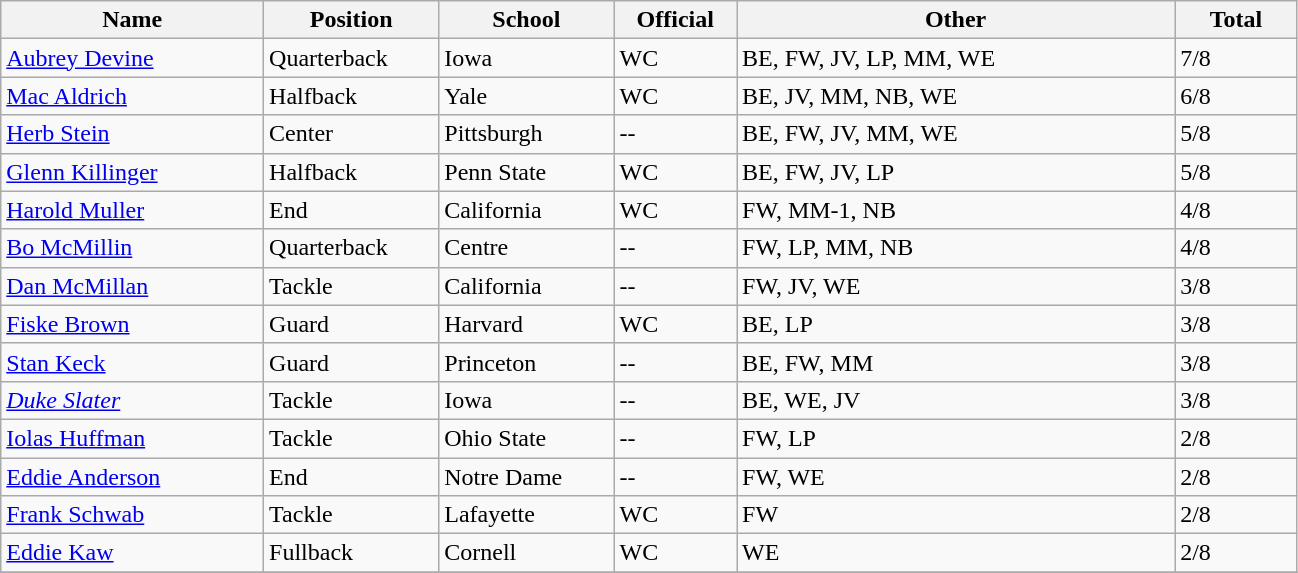<table class="wikitable sortable">
<tr>
<th bgcolor="#DDDDFF" width="15%">Name</th>
<th bgcolor="#DDDDFF" width="10%">Position</th>
<th bgcolor="#DDDDFF" width="10%">School</th>
<th bgcolor="#DDDDFF" width="7%">Official</th>
<th bgcolor="#DDDDFF" width="25%">Other</th>
<th bgcolor="#DDDDFF" width="7%">Total</th>
</tr>
<tr align="left">
<td><a href='#'>Aubrey Devine</a></td>
<td>Quarterback</td>
<td>Iowa</td>
<td>WC</td>
<td>BE, FW, JV, LP, MM, WE</td>
<td>7/8</td>
</tr>
<tr align="left">
<td><a href='#'>Mac Aldrich</a></td>
<td>Halfback</td>
<td>Yale</td>
<td>WC</td>
<td>BE, JV, MM, NB, WE</td>
<td>6/8</td>
</tr>
<tr align="left">
<td><a href='#'>Herb Stein</a></td>
<td>Center</td>
<td>Pittsburgh</td>
<td>--</td>
<td>BE, FW, JV, MM, WE</td>
<td>5/8</td>
</tr>
<tr align="left">
<td><a href='#'>Glenn Killinger</a></td>
<td>Halfback</td>
<td>Penn State</td>
<td>WC</td>
<td>BE, FW, JV, LP</td>
<td>5/8</td>
</tr>
<tr align="left">
<td><a href='#'>Harold Muller</a></td>
<td>End</td>
<td>California</td>
<td>WC</td>
<td>FW, MM-1, NB</td>
<td>4/8</td>
</tr>
<tr align="left">
<td><a href='#'>Bo McMillin</a></td>
<td>Quarterback</td>
<td>Centre</td>
<td>--</td>
<td>FW, LP, MM, NB</td>
<td>4/8</td>
</tr>
<tr align="left">
<td><a href='#'>Dan McMillan</a></td>
<td>Tackle</td>
<td>California</td>
<td>--</td>
<td>FW, JV, WE</td>
<td>3/8</td>
</tr>
<tr align="left">
<td><a href='#'>Fiske Brown</a></td>
<td>Guard</td>
<td>Harvard</td>
<td>WC</td>
<td>BE, LP</td>
<td>3/8</td>
</tr>
<tr align="left">
<td><a href='#'>Stan Keck</a></td>
<td>Guard</td>
<td>Princeton</td>
<td>--</td>
<td>BE, FW, MM</td>
<td>3/8</td>
</tr>
<tr align="left">
<td><em><a href='#'>Duke Slater</a></em></td>
<td>Tackle</td>
<td>Iowa</td>
<td>--</td>
<td>BE, WE, JV</td>
<td>3/8</td>
</tr>
<tr align="left">
<td><a href='#'>Iolas Huffman</a></td>
<td>Tackle</td>
<td>Ohio State</td>
<td>--</td>
<td>FW, LP</td>
<td>2/8</td>
</tr>
<tr align="left">
<td><a href='#'>Eddie Anderson</a></td>
<td>End</td>
<td>Notre Dame</td>
<td>--</td>
<td>FW, WE</td>
<td>2/8</td>
</tr>
<tr align="left">
<td><a href='#'>Frank Schwab</a></td>
<td>Tackle</td>
<td>Lafayette</td>
<td>WC</td>
<td>FW</td>
<td>2/8</td>
</tr>
<tr align="left">
<td><a href='#'>Eddie Kaw</a></td>
<td>Fullback</td>
<td>Cornell</td>
<td>WC</td>
<td>WE</td>
<td>2/8</td>
</tr>
<tr align="left">
</tr>
</table>
